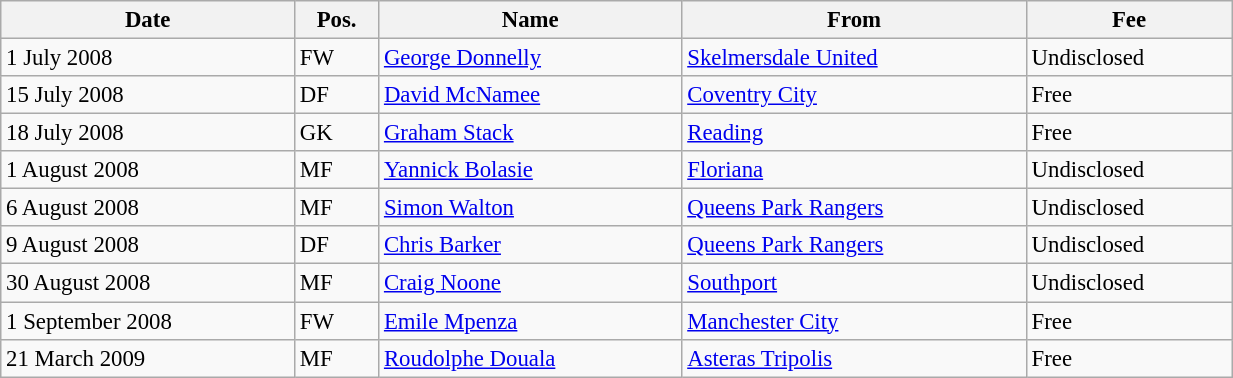<table class="wikitable" style="text-align:center; font-size:95%;width:65%; text-align:left">
<tr>
<th>Date</th>
<th>Pos.</th>
<th>Name</th>
<th>From</th>
<th>Fee</th>
</tr>
<tr>
<td>1 July 2008</td>
<td>FW</td>
<td> <a href='#'>George Donnelly</a></td>
<td> <a href='#'>Skelmersdale United</a></td>
<td>Undisclosed</td>
</tr>
<tr>
<td>15 July 2008</td>
<td>DF</td>
<td> <a href='#'>David McNamee</a></td>
<td> <a href='#'>Coventry City</a></td>
<td>Free</td>
</tr>
<tr>
<td>18 July 2008</td>
<td>GK</td>
<td> <a href='#'>Graham Stack</a></td>
<td> <a href='#'>Reading</a></td>
<td>Free</td>
</tr>
<tr>
<td>1 August 2008</td>
<td>MF</td>
<td> <a href='#'>Yannick Bolasie</a></td>
<td> <a href='#'>Floriana</a></td>
<td>Undisclosed</td>
</tr>
<tr>
<td>6 August 2008</td>
<td>MF</td>
<td> <a href='#'>Simon Walton</a></td>
<td> <a href='#'>Queens Park Rangers</a></td>
<td>Undisclosed</td>
</tr>
<tr>
<td>9 August 2008</td>
<td>DF</td>
<td> <a href='#'>Chris Barker</a></td>
<td> <a href='#'>Queens Park Rangers</a></td>
<td>Undisclosed</td>
</tr>
<tr>
<td>30 August 2008</td>
<td>MF</td>
<td> <a href='#'>Craig Noone</a></td>
<td> <a href='#'>Southport</a></td>
<td>Undisclosed</td>
</tr>
<tr>
<td>1 September 2008</td>
<td>FW</td>
<td> <a href='#'>Emile Mpenza</a></td>
<td> <a href='#'>Manchester City</a></td>
<td>Free</td>
</tr>
<tr>
<td>21 March 2009</td>
<td>MF</td>
<td> <a href='#'>Roudolphe Douala</a></td>
<td> <a href='#'>Asteras Tripolis</a></td>
<td>Free</td>
</tr>
</table>
